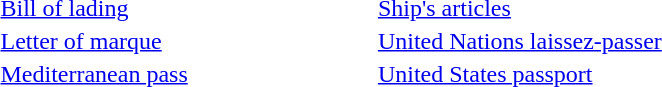<table style="width: 50%; border: none; text-align: left;">
<tr>
<td><a href='#'>Bill of lading</a></td>
<td><a href='#'>Ship's articles</a></td>
</tr>
<tr>
<td><a href='#'>Letter of marque</a></td>
<td><a href='#'>United Nations laissez-passer</a></td>
</tr>
<tr>
<td><a href='#'>Mediterranean pass</a></td>
<td><a href='#'>United States passport</a></td>
</tr>
</table>
